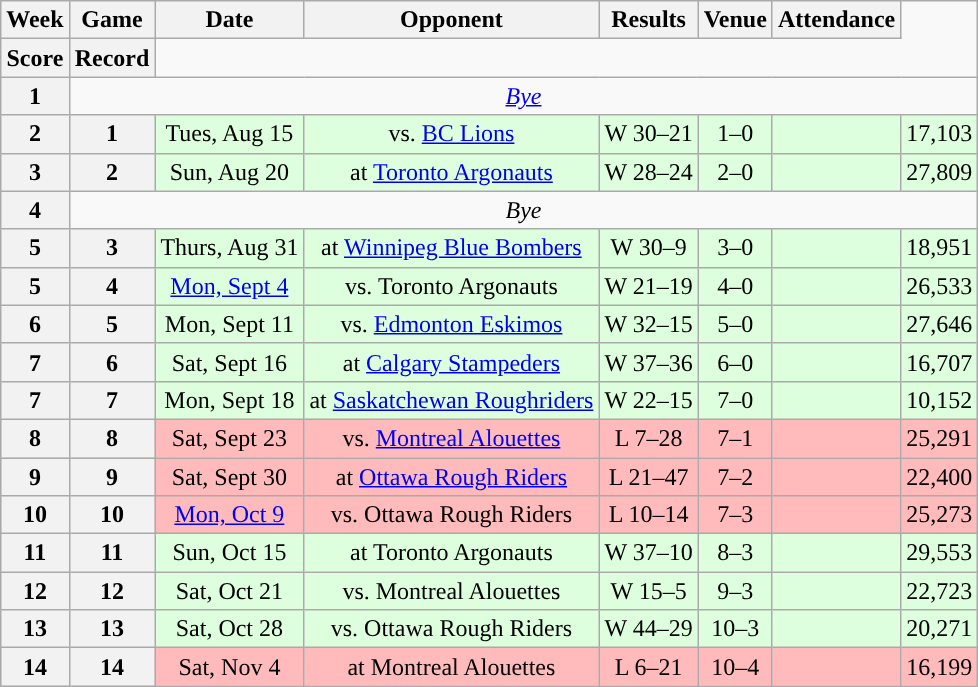<table class="wikitable" style="text-align:center">
<tr>
<th>Week</th>
<th>Game</th>
<th>Date</th>
<th>Opponent</th>
<th>Results</th>
<th>Venue</th>
<th>Attendance</th>
</tr>
<tr>
<th>Score</th>
<th>Record</th>
</tr>
<tr>
<th>1</th>
<td colspan=7><em><a href='#'>Bye</a></em></td>
</tr>
<tr style="background:#ddffdd">
<th>2</th>
<th>1</th>
<td>Tues, Aug 15</td>
<td>vs. <a href='#'>BC Lions</a></td>
<td>W 30–21</td>
<td>1–0</td>
<td></td>
<td>17,103</td>
</tr>
<tr style="background:#ddffdd">
<th>3</th>
<th>2</th>
<td>Sun, Aug 20</td>
<td>at <a href='#'>Toronto Argonauts</a></td>
<td>W 28–24</td>
<td>2–0</td>
<td></td>
<td>27,809</td>
</tr>
<tr>
<th>4</th>
<td colspan=7><em>Bye</em></td>
</tr>
<tr style="background:#ddffdd">
<th>5</th>
<th>3</th>
<td>Thurs, Aug 31</td>
<td>at <a href='#'>Winnipeg Blue Bombers</a></td>
<td>W 30–9</td>
<td>3–0</td>
<td></td>
<td>18,951</td>
</tr>
<tr style="background:#ddffdd">
<th>5</th>
<th>4</th>
<td><a href='#'>Mon, Sept 4</a></td>
<td>vs. Toronto Argonauts</td>
<td>W 21–19</td>
<td>4–0</td>
<td></td>
<td>26,533</td>
</tr>
<tr style="background:#ddffdd">
<th>6</th>
<th>5</th>
<td>Mon, Sept 11</td>
<td>vs. <a href='#'>Edmonton Eskimos</a></td>
<td>W 32–15</td>
<td>5–0</td>
<td></td>
<td>27,646</td>
</tr>
<tr style="background:#ddffdd">
<th>7</th>
<th>6</th>
<td>Sat, Sept 16</td>
<td>at <a href='#'>Calgary Stampeders</a></td>
<td>W 37–36</td>
<td>6–0</td>
<td></td>
<td>16,707</td>
</tr>
<tr style="background:#ddffdd">
<th>7</th>
<th>7</th>
<td>Mon, Sept 18</td>
<td>at <a href='#'>Saskatchewan Roughriders</a></td>
<td>W 22–15</td>
<td>7–0</td>
<td></td>
<td>10,152</td>
</tr>
<tr style="background:#ffbbbb">
<th>8</th>
<th>8</th>
<td>Sat, Sept 23</td>
<td>vs. <a href='#'>Montreal Alouettes</a></td>
<td>L 7–28</td>
<td>7–1</td>
<td></td>
<td>25,291</td>
</tr>
<tr align="center" bgcolor="#ffbbbb">
<th>9</th>
<th>9</th>
<td>Sat, Sept 30</td>
<td>at <a href='#'>Ottawa Rough Riders</a></td>
<td>L 21–47</td>
<td>7–2</td>
<td></td>
<td>22,400</td>
</tr>
<tr style="background:#ffbbbb">
<th>10</th>
<th>10</th>
<td><a href='#'>Mon, Oct 9</a></td>
<td>vs. Ottawa Rough Riders</td>
<td>L 10–14</td>
<td>7–3</td>
<td></td>
<td>25,273</td>
</tr>
<tr style="background:#ddffdd">
<th>11</th>
<th>11</th>
<td>Sun, Oct 15</td>
<td>at Toronto Argonauts</td>
<td>W 37–10</td>
<td>8–3</td>
<td></td>
<td>29,553</td>
</tr>
<tr style="background:#ddffdd">
<th>12</th>
<th>12</th>
<td>Sat, Oct 21</td>
<td>vs. Montreal Alouettes</td>
<td>W 15–5</td>
<td>9–3</td>
<td></td>
<td>22,723</td>
</tr>
<tr style="background:#ddffdd">
<th>13</th>
<th>13</th>
<td>Sat, Oct 28</td>
<td>vs. Ottawa Rough Riders</td>
<td>W 44–29</td>
<td>10–3</td>
<td></td>
<td>20,271</td>
</tr>
<tr style="background:#ffbbbb">
<th>14</th>
<th>14</th>
<td>Sat, Nov 4</td>
<td>at Montreal Alouettes</td>
<td>L 6–21</td>
<td>10–4</td>
<td></td>
<td>16,199</td>
</tr>
</table>
